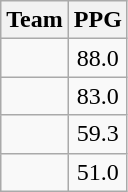<table class=wikitable>
<tr>
<th>Team</th>
<th>PPG</th>
</tr>
<tr>
<td></td>
<td align=center>88.0</td>
</tr>
<tr>
<td></td>
<td align=center>83.0</td>
</tr>
<tr>
<td></td>
<td align=center>59.3</td>
</tr>
<tr>
<td></td>
<td align=center>51.0</td>
</tr>
</table>
